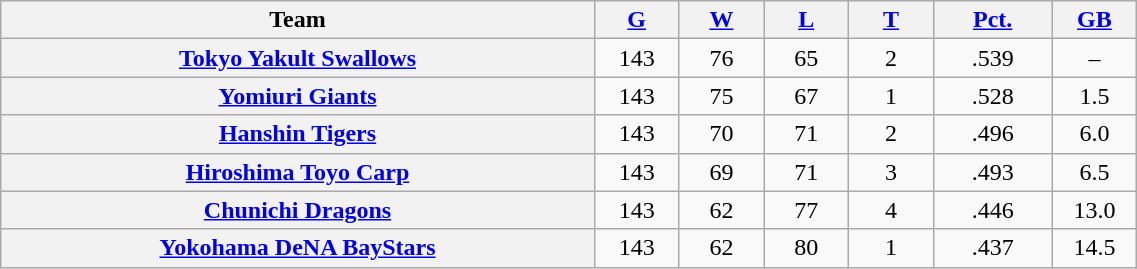<table class="wikitable plainrowheaders"  style="width:60%; text-align:center;">
<tr>
<th scope="col" style="width:35%;">Team</th>
<th scope="col" style="width:5%;"><a href='#'>G</a></th>
<th scope="col" style="width:5%;"><a href='#'>W</a></th>
<th scope="col" style="width:5%;"><a href='#'>L</a></th>
<th scope="col" style="width:5%;"><a href='#'>T</a></th>
<th scope="col" style="width:7%;"><a href='#'>Pct.</a></th>
<th scope="col" style="width:5%;"><a href='#'>GB</a></th>
</tr>
<tr>
<th scope="row" style="text-align:center;"><a href='#'>Tokyo Yakult Swallows</a></th>
<td>143</td>
<td>76</td>
<td>65</td>
<td>2</td>
<td>.539</td>
<td>–</td>
</tr>
<tr>
<th scope="row" style="text-align:center;"><a href='#'>Yomiuri Giants</a></th>
<td>143</td>
<td>75</td>
<td>67</td>
<td>1</td>
<td>.528</td>
<td>1.5</td>
</tr>
<tr>
<th scope="row" style="text-align:center;"><a href='#'>Hanshin Tigers</a></th>
<td>143</td>
<td>70</td>
<td>71</td>
<td>2</td>
<td>.496</td>
<td>6.0</td>
</tr>
<tr>
<th scope="row" style="text-align:center;"><a href='#'>Hiroshima Toyo Carp</a></th>
<td>143</td>
<td>69</td>
<td>71</td>
<td>3</td>
<td>.493</td>
<td>6.5</td>
</tr>
<tr>
<th scope="row" style="text-align:center;"><a href='#'>Chunichi Dragons</a></th>
<td>143</td>
<td>62</td>
<td>77</td>
<td>4</td>
<td>.446</td>
<td>13.0</td>
</tr>
<tr>
<th scope="row" style="text-align:center;"><a href='#'>Yokohama DeNA BayStars</a></th>
<td>143</td>
<td>62</td>
<td>80</td>
<td>1</td>
<td>.437</td>
<td>14.5</td>
</tr>
</table>
